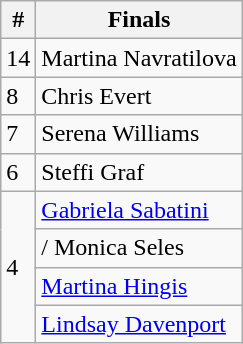<table class="wikitable">
<tr>
<th>#</th>
<th>Finals</th>
</tr>
<tr>
<td>14</td>
<td> Martina Navratilova</td>
</tr>
<tr>
<td>8</td>
<td> Chris Evert</td>
</tr>
<tr>
<td>7</td>
<td> Serena Williams</td>
</tr>
<tr>
<td>6</td>
<td> Steffi Graf</td>
</tr>
<tr>
<td rowspan="4">4</td>
<td> <a href='#'>Gabriela Sabatini</a></td>
</tr>
<tr>
<td>/ Monica Seles</td>
</tr>
<tr>
<td> <a href='#'>Martina Hingis</a></td>
</tr>
<tr>
<td> <a href='#'>Lindsay Davenport</a></td>
</tr>
</table>
